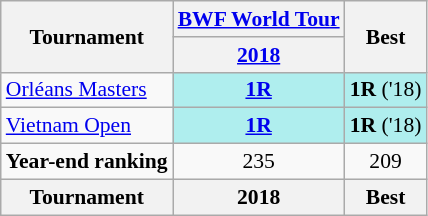<table style='font-size: 90%; text-align:center;' class='wikitable'>
<tr>
<th rowspan="2">Tournament</th>
<th><a href='#'>BWF World Tour</a></th>
<th rowspan="2">Best</th>
</tr>
<tr>
<th><a href='#'>2018</a></th>
</tr>
<tr>
<td align=left><a href='#'>Orléans Masters</a></td>
<td bgcolor=AFEEEE><strong><a href='#'>1R</a></strong></td>
<td bgcolor=AFEEEE><strong>1R</strong> ('18)</td>
</tr>
<tr>
<td align=left><a href='#'>Vietnam Open</a></td>
<td bgcolor=AFEEEE><strong><a href='#'>1R</a></strong></td>
<td bgcolor=AFEEEE><strong>1R</strong> ('18)</td>
</tr>
<tr>
<td align=left><strong>Year-end ranking</strong></td>
<td>235</td>
<td>209</td>
</tr>
<tr>
<th>Tournament</th>
<th>2018</th>
<th>Best</th>
</tr>
</table>
